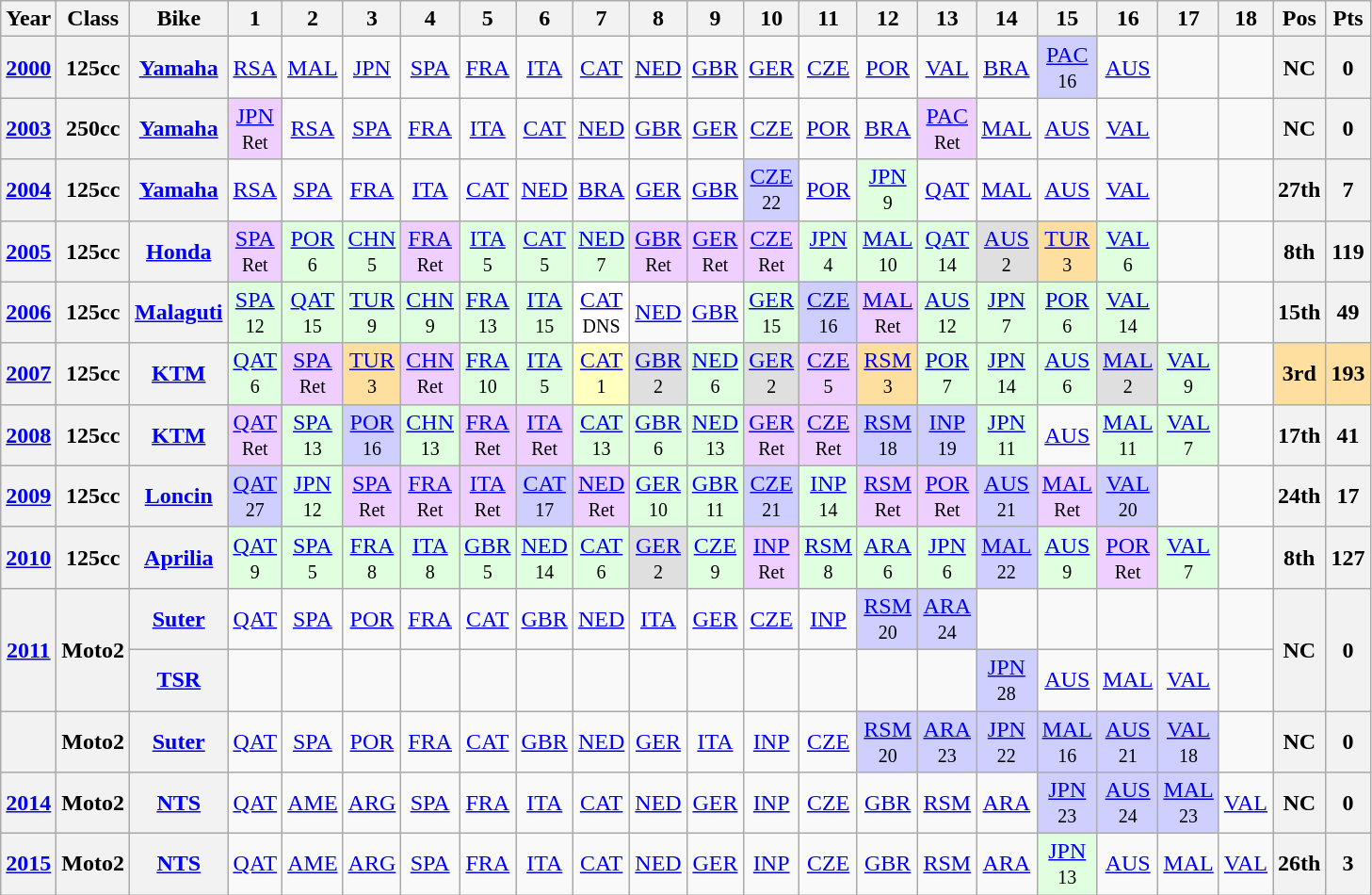<table class="wikitable" style="text-align:center">
<tr>
<th>Year</th>
<th>Class</th>
<th>Bike</th>
<th>1</th>
<th>2</th>
<th>3</th>
<th>4</th>
<th>5</th>
<th>6</th>
<th>7</th>
<th>8</th>
<th>9</th>
<th>10</th>
<th>11</th>
<th>12</th>
<th>13</th>
<th>14</th>
<th>15</th>
<th>16</th>
<th>17</th>
<th>18</th>
<th>Pos</th>
<th>Pts</th>
</tr>
<tr>
<th><a href='#'>2000</a></th>
<th>125cc</th>
<th><a href='#'>Yamaha</a></th>
<td><a href='#'>RSA</a></td>
<td><a href='#'>MAL</a></td>
<td><a href='#'>JPN</a></td>
<td><a href='#'>SPA</a></td>
<td><a href='#'>FRA</a></td>
<td><a href='#'>ITA</a></td>
<td><a href='#'>CAT</a></td>
<td><a href='#'>NED</a></td>
<td><a href='#'>GBR</a></td>
<td><a href='#'>GER</a></td>
<td><a href='#'>CZE</a></td>
<td><a href='#'>POR</a></td>
<td><a href='#'>VAL</a></td>
<td><a href='#'>BRA</a></td>
<td style="background:#CFCFFF;"><a href='#'>PAC</a><br><small>16</small></td>
<td><a href='#'>AUS</a></td>
<td></td>
<td></td>
<th>NC</th>
<th>0</th>
</tr>
<tr>
<th><a href='#'>2003</a></th>
<th>250cc</th>
<th><a href='#'>Yamaha</a></th>
<td style="background:#efcfff;"><a href='#'>JPN</a><br><small>Ret</small></td>
<td><a href='#'>RSA</a></td>
<td><a href='#'>SPA</a></td>
<td><a href='#'>FRA</a></td>
<td><a href='#'>ITA</a></td>
<td><a href='#'>CAT</a></td>
<td><a href='#'>NED</a></td>
<td><a href='#'>GBR</a></td>
<td><a href='#'>GER</a></td>
<td><a href='#'>CZE</a></td>
<td><a href='#'>POR</a></td>
<td><a href='#'>BRA</a></td>
<td style="background:#efcfff;"><a href='#'>PAC</a><br><small>Ret</small></td>
<td><a href='#'>MAL</a></td>
<td><a href='#'>AUS</a></td>
<td><a href='#'>VAL</a></td>
<td></td>
<td></td>
<th>NC</th>
<th>0</th>
</tr>
<tr>
<th><a href='#'>2004</a></th>
<th>125cc</th>
<th><a href='#'>Yamaha</a></th>
<td><a href='#'>RSA</a></td>
<td><a href='#'>SPA</a></td>
<td><a href='#'>FRA</a></td>
<td><a href='#'>ITA</a></td>
<td><a href='#'>CAT</a></td>
<td><a href='#'>NED</a></td>
<td><a href='#'>BRA</a></td>
<td><a href='#'>GER</a></td>
<td><a href='#'>GBR</a></td>
<td style="background:#CFCFFF;"><a href='#'>CZE</a><br><small>22</small></td>
<td><a href='#'>POR</a></td>
<td style="background:#dfffdf;"><a href='#'>JPN</a><br><small>9</small></td>
<td><a href='#'>QAT</a></td>
<td><a href='#'>MAL</a></td>
<td><a href='#'>AUS</a></td>
<td><a href='#'>VAL</a></td>
<td></td>
<td></td>
<th>27th</th>
<th>7</th>
</tr>
<tr>
<th><a href='#'>2005</a></th>
<th>125cc</th>
<th><a href='#'>Honda</a></th>
<td style="background:#efcfff;"><a href='#'>SPA</a><br><small>Ret</small></td>
<td style="background:#dfffdf;"><a href='#'>POR</a><br><small>6</small></td>
<td style="background:#dfffdf;"><a href='#'>CHN</a><br><small>5</small></td>
<td style="background:#efcfff;"><a href='#'>FRA</a><br><small>Ret</small></td>
<td style="background:#dfffdf;"><a href='#'>ITA</a><br><small>5</small></td>
<td style="background:#dfffdf;"><a href='#'>CAT</a><br><small>5</small></td>
<td style="background:#dfffdf;"><a href='#'>NED</a><br><small>7</small></td>
<td style="background:#efcfff;"><a href='#'>GBR</a><br><small>Ret</small></td>
<td style="background:#efcfff;"><a href='#'>GER</a><br><small>Ret</small></td>
<td style="background:#efcfff;"><a href='#'>CZE</a><br><small>Ret</small></td>
<td style="background:#dfffdf;"><a href='#'>JPN</a><br><small>4</small></td>
<td style="background:#dfffdf;"><a href='#'>MAL</a><br><small>10</small></td>
<td style="background:#dfffdf;"><a href='#'>QAT</a><br><small>14</small></td>
<td style="background:#DFDFDF;"><a href='#'>AUS</a><br><small>2</small></td>
<td style="background:#ffdf9f;"><a href='#'>TUR</a><br><small>3</small></td>
<td style="background:#dfffdf;"><a href='#'>VAL</a><br><small>6</small></td>
<td></td>
<td></td>
<th>8th</th>
<th>119</th>
</tr>
<tr>
<th><a href='#'>2006</a></th>
<th>125cc</th>
<th><a href='#'>Malaguti</a></th>
<td style="background:#dfffdf;"><a href='#'>SPA</a><br><small>12</small></td>
<td style="background:#dfffdf;"><a href='#'>QAT</a><br><small>15</small></td>
<td style="background:#dfffdf;"><a href='#'>TUR</a><br><small>9</small></td>
<td style="background:#dfffdf;"><a href='#'>CHN</a><br><small>9</small></td>
<td style="background:#dfffdf;"><a href='#'>FRA</a><br><small>13</small></td>
<td style="background:#dfffdf;"><a href='#'>ITA</a><br><small>15</small></td>
<td style="background:#ffffff;"><a href='#'>CAT</a><br><small>DNS</small></td>
<td><a href='#'>NED</a></td>
<td><a href='#'>GBR</a></td>
<td style="background:#dfffdf;"><a href='#'>GER</a><br><small>15</small></td>
<td style="background:#cfcfff;"><a href='#'>CZE</a><br><small>16</small></td>
<td style="background:#efcfff;"><a href='#'>MAL</a><br><small>Ret</small></td>
<td style="background:#dfffdf;"><a href='#'>AUS</a><br><small>12</small></td>
<td style="background:#dfffdf;"><a href='#'>JPN</a><br><small>7</small></td>
<td style="background:#dfffdf;"><a href='#'>POR</a><br><small>6</small></td>
<td style="background:#dfffdf;"><a href='#'>VAL</a><br><small>14</small></td>
<td></td>
<td></td>
<th>15th</th>
<th>49</th>
</tr>
<tr>
<th><a href='#'>2007</a></th>
<th>125cc</th>
<th><a href='#'>KTM</a></th>
<td style="background:#dfffdf;"><a href='#'>QAT</a><br><small>6</small></td>
<td style="background:#efcfff;"><a href='#'>SPA</a><br><small>Ret</small></td>
<td style="background:#ffdf9f;"><a href='#'>TUR</a><br><small>3</small></td>
<td style="background:#efcfff;"><a href='#'>CHN</a><br><small>Ret</small></td>
<td style="background:#dfffdf;"><a href='#'>FRA</a><br><small>10</small></td>
<td style="background:#dfffdf;"><a href='#'>ITA</a><br><small>5</small></td>
<td style="background:#ffffbf;"><a href='#'>CAT</a><br><small>1</small></td>
<td style="background:#DFDFDF;"><a href='#'>GBR</a><br><small>2</small></td>
<td style="background:#dfffdf;"><a href='#'>NED</a><br><small>6</small></td>
<td style="background:#DFDFDF;"><a href='#'>GER</a><br><small>2</small></td>
<td style="background:#efcfff;"><a href='#'>CZE</a><br><small>5</small></td>
<td style="background:#ffdf9f;"><a href='#'>RSM</a><br><small>3</small></td>
<td style="background:#dfffdf;"><a href='#'>POR</a><br><small>7</small></td>
<td style="background:#dfffdf;"><a href='#'>JPN</a><br><small>14</small></td>
<td style="background:#dfffdf;"><a href='#'>AUS</a><br><small>6</small></td>
<td style="background:#DFDFDF;"><a href='#'>MAL</a><br><small>2</small></td>
<td style="background:#dfffdf;"><a href='#'>VAL</a><br><small>9</small></td>
<td></td>
<th style="background:#ffdf9f;">3rd</th>
<th style="background:#ffdf9f;">193</th>
</tr>
<tr>
<th><a href='#'>2008</a></th>
<th>125cc</th>
<th><a href='#'>KTM</a></th>
<td style="background:#efcfff;"><a href='#'>QAT</a><br><small>Ret</small></td>
<td style="background:#dfffdf;"><a href='#'>SPA</a><br><small>13</small></td>
<td style="background:#cfcfff;"><a href='#'>POR</a><br><small>16</small></td>
<td style="background:#dfffdf;"><a href='#'>CHN</a><br><small>13</small></td>
<td style="background:#efcfff;"><a href='#'>FRA</a><br><small>Ret</small></td>
<td style="background:#efcfff;"><a href='#'>ITA</a><br><small>Ret</small></td>
<td style="background:#dfffdf;"><a href='#'>CAT</a><br><small>13</small></td>
<td style="background:#dfffdf;"><a href='#'>GBR</a><br><small>6</small></td>
<td style="background:#dfffdf;"><a href='#'>NED</a><br><small>13</small></td>
<td style="background:#efcfff;"><a href='#'>GER</a><br><small>Ret</small></td>
<td style="background:#efcfff;"><a href='#'>CZE</a><br><small>Ret</small></td>
<td style="background:#cfcfff;"><a href='#'>RSM</a><br><small>18</small></td>
<td style="background:#cfcfff;"><a href='#'>INP</a><br><small>19</small></td>
<td style="background:#dfffdf;"><a href='#'>JPN</a><br><small>11</small></td>
<td><a href='#'>AUS</a></td>
<td style="background:#dfffdf;"><a href='#'>MAL</a><br><small>11</small></td>
<td style="background:#dfffdf;"><a href='#'>VAL</a><br><small>7</small></td>
<td></td>
<th>17th</th>
<th>41</th>
</tr>
<tr>
<th><a href='#'>2009</a></th>
<th>125cc</th>
<th><a href='#'>Loncin</a></th>
<td style="background:#cfcfff;"><a href='#'>QAT</a><br><small>27</small></td>
<td style="background:#dfffdf;"><a href='#'>JPN</a><br><small>12</small></td>
<td style="background:#efcfff;"><a href='#'>SPA</a><br><small>Ret</small></td>
<td style="background:#efcfff;"><a href='#'>FRA</a><br><small>Ret</small></td>
<td style="background:#efcfff;"><a href='#'>ITA</a><br><small>Ret</small></td>
<td style="background:#cfcfff;"><a href='#'>CAT</a><br><small>17</small></td>
<td style="background:#efcfff;"><a href='#'>NED</a><br><small>Ret</small></td>
<td style="background:#dfffdf;"><a href='#'>GER</a><br><small>10</small></td>
<td style="background:#dfffdf;"><a href='#'>GBR</a><br><small>11</small></td>
<td style="background:#cfcfff;"><a href='#'>CZE</a><br><small>21</small></td>
<td style="background:#dfffdf;"><a href='#'>INP</a><br><small>14</small></td>
<td style="background:#efcfff;"><a href='#'>RSM</a><br><small>Ret</small></td>
<td style="background:#efcfff;"><a href='#'>POR</a><br><small>Ret</small></td>
<td style="background:#cfcfff;"><a href='#'>AUS</a><br><small>21</small></td>
<td style="background:#efcfff;"><a href='#'>MAL</a><br><small>Ret</small></td>
<td style="background:#cfcfff;"><a href='#'>VAL</a><br><small>20</small></td>
<td></td>
<td></td>
<th>24th</th>
<th>17</th>
</tr>
<tr>
<th><a href='#'>2010</a></th>
<th>125cc</th>
<th><a href='#'>Aprilia</a></th>
<td style="background:#dfffdf;"><a href='#'>QAT</a><br><small>9</small></td>
<td style="background:#dfffdf;"><a href='#'>SPA</a><br><small>5</small></td>
<td style="background:#dfffdf;"><a href='#'>FRA</a><br><small>8</small></td>
<td style="background:#dfffdf;"><a href='#'>ITA</a><br><small>8</small></td>
<td style="background:#dfffdf;"><a href='#'>GBR</a><br><small>5</small></td>
<td style="background:#dfffdf;"><a href='#'>NED</a><br><small>14</small></td>
<td style="background:#dfffdf;"><a href='#'>CAT</a><br><small>6</small></td>
<td style="background:#DFDFDF;"><a href='#'>GER</a><br><small>2</small></td>
<td style="background:#dfffdf;"><a href='#'>CZE</a><br><small>9</small></td>
<td style="background:#efcfff;"><a href='#'>INP</a><br><small>Ret</small></td>
<td style="background:#dfffdf;"><a href='#'>RSM</a><br><small>8</small></td>
<td style="background:#dfffdf;"><a href='#'>ARA</a><br><small>6</small></td>
<td style="background:#DFFFDF;"><a href='#'>JPN</a><br><small>6</small></td>
<td style="background:#cfcfff;"><a href='#'>MAL</a><br><small>22</small></td>
<td style="background:#dfffdf;"><a href='#'>AUS</a><br><small>9</small></td>
<td style="background:#efcfff;"><a href='#'>POR</a><br><small>Ret</small></td>
<td style="background:#dfffdf;"><a href='#'>VAL</a><br><small>7</small></td>
<td></td>
<th>8th</th>
<th>127</th>
</tr>
<tr>
<th rowspan=2><a href='#'>2011</a></th>
<th rowspan=2>Moto2</th>
<th><a href='#'>Suter</a></th>
<td><a href='#'>QAT</a></td>
<td><a href='#'>SPA</a></td>
<td><a href='#'>POR</a></td>
<td><a href='#'>FRA</a></td>
<td><a href='#'>CAT</a></td>
<td><a href='#'>GBR</a></td>
<td><a href='#'>NED</a></td>
<td><a href='#'>ITA</a></td>
<td><a href='#'>GER</a></td>
<td><a href='#'>CZE</a></td>
<td><a href='#'>INP</a></td>
<td style="background:#cfcfff;"><a href='#'>RSM</a><br><small>20</small></td>
<td style="background:#cfcfff;"><a href='#'>ARA</a><br><small>24</small></td>
<td></td>
<td></td>
<td></td>
<td></td>
<td></td>
<th rowspan=2>NC</th>
<th rowspan=2>0</th>
</tr>
<tr>
<th><a href='#'>TSR</a></th>
<td></td>
<td></td>
<td></td>
<td></td>
<td></td>
<td></td>
<td></td>
<td></td>
<td></td>
<td></td>
<td></td>
<td></td>
<td></td>
<td style="background:#cfcfff;"><a href='#'>JPN</a><br><small>28</small></td>
<td><a href='#'>AUS</a></td>
<td><a href='#'>MAL</a></td>
<td><a href='#'>VAL</a></td>
</tr>
<tr>
<th></th>
<th>Moto2</th>
<th><a href='#'>Suter</a></th>
<td><a href='#'>QAT</a></td>
<td><a href='#'>SPA</a></td>
<td><a href='#'>POR</a></td>
<td><a href='#'>FRA</a></td>
<td><a href='#'>CAT</a></td>
<td><a href='#'>GBR</a></td>
<td><a href='#'>NED</a></td>
<td><a href='#'>GER</a></td>
<td><a href='#'>ITA</a></td>
<td><a href='#'>INP</a></td>
<td><a href='#'>CZE</a></td>
<td style="background:#cfcfff;"><a href='#'>RSM</a><br><small>20</small></td>
<td style="background:#cfcfff;"><a href='#'>ARA</a><br><small>23</small></td>
<td style="background:#cfcfff;"><a href='#'>JPN</a><br><small>22</small></td>
<td style="background:#cfcfff;"><a href='#'>MAL</a><br><small>16</small></td>
<td style="background:#cfcfff;"><a href='#'>AUS</a><br><small>21</small></td>
<td style="background:#cfcfff;"><a href='#'>VAL</a><br><small>18</small></td>
<td></td>
<th>NC</th>
<th>0</th>
</tr>
<tr>
<th><a href='#'>2014</a></th>
<th>Moto2</th>
<th><a href='#'>NTS</a></th>
<td><a href='#'>QAT</a></td>
<td><a href='#'>AME</a></td>
<td><a href='#'>ARG</a></td>
<td><a href='#'>SPA</a></td>
<td><a href='#'>FRA</a></td>
<td><a href='#'>ITA</a></td>
<td><a href='#'>CAT</a></td>
<td><a href='#'>NED</a></td>
<td><a href='#'>GER</a></td>
<td><a href='#'>INP</a></td>
<td><a href='#'>CZE</a></td>
<td><a href='#'>GBR</a></td>
<td><a href='#'>RSM</a></td>
<td><a href='#'>ARA</a></td>
<td style="background:#cfcfff;"><a href='#'>JPN</a><br><small>23</small></td>
<td style="background:#cfcfff;"><a href='#'>AUS</a><br><small>24</small></td>
<td style="background:#cfcfff;"><a href='#'>MAL</a><br><small>23</small></td>
<td><a href='#'>VAL</a></td>
<th>NC</th>
<th>0</th>
</tr>
<tr>
<th><a href='#'>2015</a></th>
<th>Moto2</th>
<th><a href='#'>NTS</a></th>
<td><a href='#'>QAT</a></td>
<td><a href='#'>AME</a></td>
<td><a href='#'>ARG</a></td>
<td><a href='#'>SPA</a></td>
<td><a href='#'>FRA</a></td>
<td><a href='#'>ITA</a></td>
<td><a href='#'>CAT</a></td>
<td><a href='#'>NED</a></td>
<td><a href='#'>GER</a></td>
<td><a href='#'>INP</a></td>
<td><a href='#'>CZE</a></td>
<td><a href='#'>GBR</a></td>
<td><a href='#'>RSM</a></td>
<td><a href='#'>ARA</a></td>
<td style="background:#dfffdf;"><a href='#'>JPN</a><br><small>13</small></td>
<td><a href='#'>AUS</a></td>
<td><a href='#'>MAL</a></td>
<td><a href='#'>VAL</a></td>
<th>26th</th>
<th>3</th>
</tr>
</table>
